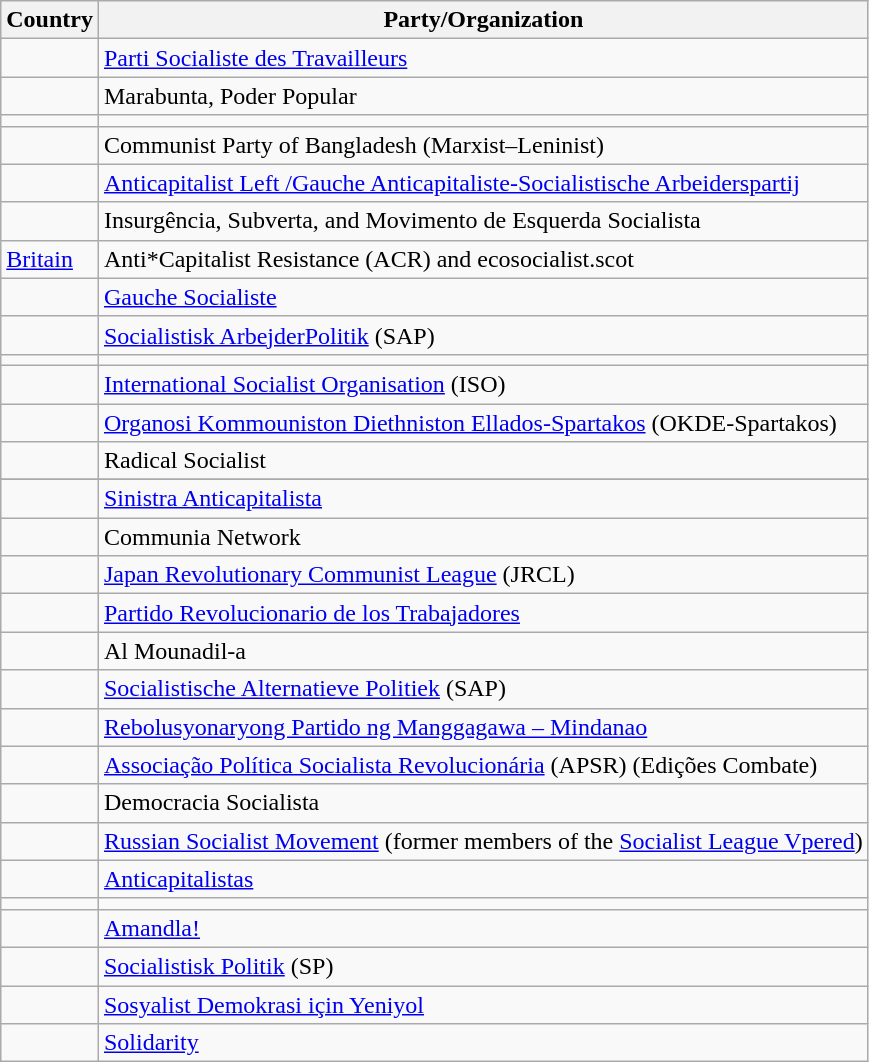<table class="wikitable">
<tr>
<th>Country</th>
<th>Party/Organization</th>
</tr>
<tr>
<td></td>
<td><a href='#'>Parti Socialiste des Travailleurs</a></td>
</tr>
<tr>
<td></td>
<td>Marabunta, Poder Popular</td>
</tr>
<tr>
<td></td>
<td></td>
</tr>
<tr>
<td></td>
<td>Communist Party of Bangladesh (Marxist–Leninist)</td>
</tr>
<tr>
<td></td>
<td><a href='#'>Anticapitalist Left /Gauche Anticapitaliste-Socialistische Arbeiderspartij</a></td>
</tr>
<tr>
<td></td>
<td>Insurgência, Subverta, and Movimento de Esquerda Socialista</td>
</tr>
<tr>
<td> <a href='#'>Britain</a></td>
<td>Anti*Capitalist Resistance (ACR) and ecosocialist.scot</td>
</tr>
<tr>
<td></td>
<td><a href='#'>Gauche Socialiste</a></td>
</tr>
<tr>
<td></td>
<td><a href='#'>Socialistisk ArbejderPolitik</a> (SAP)</td>
</tr>
<tr>
<td></td>
<td></td>
</tr>
<tr>
<td></td>
<td><a href='#'>International Socialist Organisation</a> (ISO)</td>
</tr>
<tr>
<td></td>
<td><a href='#'>Organosi Kommouniston Diethniston Ellados-Spartakos</a> (OKDE-Spartakos)</td>
</tr>
<tr>
<td></td>
<td>Radical Socialist</td>
</tr>
<tr>
</tr>
<tr>
<td></td>
<td><a href='#'>Sinistra Anticapitalista</a></td>
</tr>
<tr>
<td></td>
<td>Communia Network</td>
</tr>
<tr>
<td></td>
<td><a href='#'>Japan Revolutionary Communist League</a> (JRCL)</td>
</tr>
<tr>
<td></td>
<td><a href='#'>Partido Revolucionario de los Trabajadores</a></td>
</tr>
<tr>
<td></td>
<td>Al Mounadil-a</td>
</tr>
<tr>
<td></td>
<td><a href='#'>Socialistische Alternatieve Politiek</a> (SAP)</td>
</tr>
<tr>
<td></td>
<td><a href='#'>Rebolusyonaryong Partido ng Manggagawa – Mindanao</a></td>
</tr>
<tr>
<td></td>
<td><a href='#'>Associação Política Socialista Revolucionária</a> (APSR) (Edições Combate)</td>
</tr>
<tr>
<td></td>
<td>Democracia Socialista</td>
</tr>
<tr>
<td></td>
<td><a href='#'>Russian Socialist Movement</a> (former members of the <a href='#'>Socialist League Vpered</a>)</td>
</tr>
<tr `>
<td></td>
<td><a href='#'>Anticapitalistas</a></td>
</tr>
<tr>
<td></td>
<td></td>
</tr>
<tr>
<td></td>
<td><a href='#'>Amandla!</a></td>
</tr>
<tr>
<td></td>
<td><a href='#'>Socialistisk Politik</a> (SP)</td>
</tr>
<tr>
<td></td>
<td><a href='#'>Sosyalist Demokrasi için Yeniyol</a></td>
</tr>
<tr>
<td></td>
<td><a href='#'>Solidarity</a></td>
</tr>
</table>
